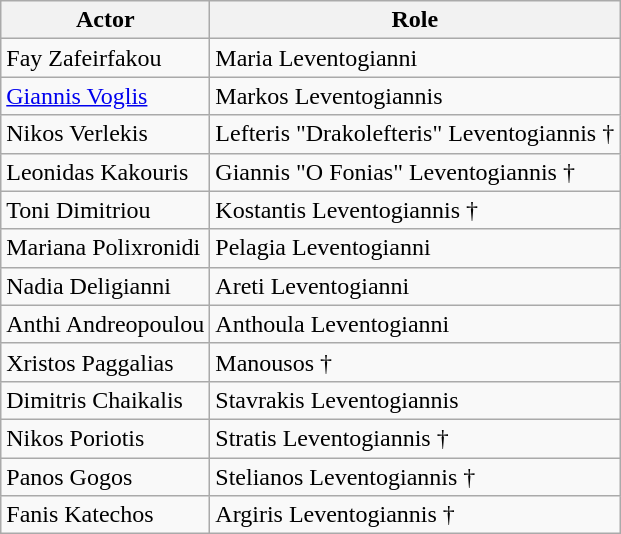<table class="wikitable">
<tr>
<th>Actor</th>
<th>Role</th>
</tr>
<tr>
<td>Fay Zafeirfakou</td>
<td>Maria Leventogianni</td>
</tr>
<tr>
<td><a href='#'>Giannis Voglis</a></td>
<td>Markos Leventogiannis</td>
</tr>
<tr>
<td>Nikos Verlekis</td>
<td>Lefteris "Drakolefteris" Leventogiannis †</td>
</tr>
<tr>
<td>Leonidas Kakouris</td>
<td>Giannis "O Fonias" Leventogiannis †</td>
</tr>
<tr>
<td>Toni Dimitriou</td>
<td>Kostantis Leventogiannis †</td>
</tr>
<tr>
<td>Mariana Polixronidi</td>
<td>Pelagia Leventogianni</td>
</tr>
<tr>
<td>Nadia Deligianni</td>
<td>Areti Leventogianni</td>
</tr>
<tr>
<td>Anthi Andreopoulou</td>
<td>Anthoula Leventogianni</td>
</tr>
<tr>
<td>Xristos Paggalias</td>
<td>Manousos †</td>
</tr>
<tr>
<td>Dimitris Chaikalis</td>
<td>Stavrakis Leventogiannis</td>
</tr>
<tr>
<td>Nikos Poriotis</td>
<td>Stratis Leventogiannis †</td>
</tr>
<tr>
<td>Panos Gogos</td>
<td>Stelianos Leventogiannis †</td>
</tr>
<tr>
<td>Fanis Katechos</td>
<td>Argiris Leventogiannis †</td>
</tr>
</table>
